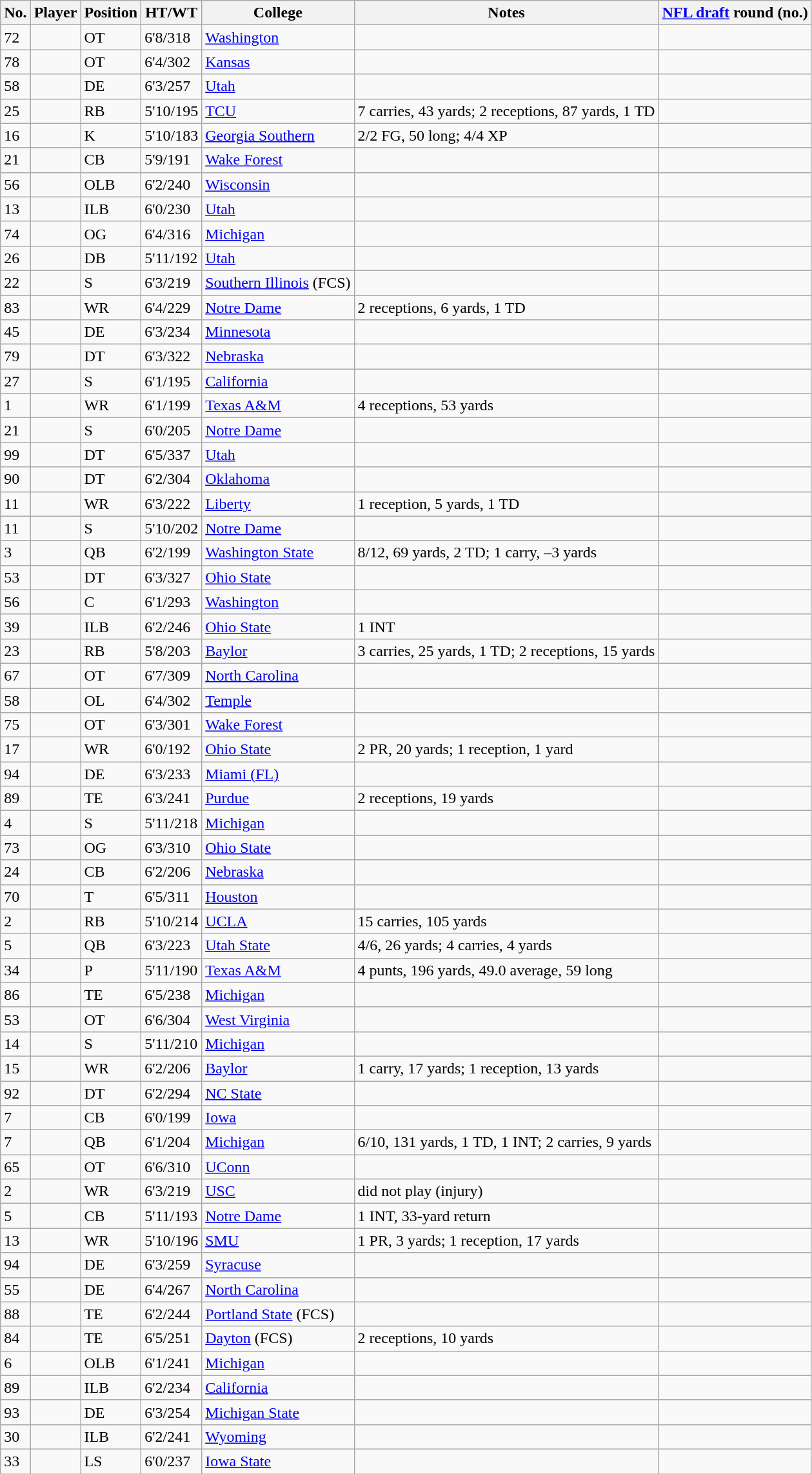<table class = "wikitable sortable">
<tr>
<th>No.</th>
<th>Player</th>
<th>Position</th>
<th class="unsortable">HT/WT</th>
<th>College</th>
<th class="unsortable">Notes</th>
<th><a href='#'>NFL draft</a> round (no.)</th>
</tr>
<tr>
<td>72</td>
<td></td>
<td>OT</td>
<td>6'8/318</td>
<td><a href='#'>Washington</a></td>
<td></td>
<td></td>
</tr>
<tr>
<td>78</td>
<td></td>
<td>OT</td>
<td>6'4/302</td>
<td><a href='#'>Kansas</a></td>
<td></td>
<td></td>
</tr>
<tr>
<td>58</td>
<td></td>
<td>DE</td>
<td>6'3/257</td>
<td><a href='#'>Utah</a></td>
<td></td>
<td></td>
</tr>
<tr>
<td>25</td>
<td></td>
<td>RB</td>
<td>5'10/195</td>
<td><a href='#'>TCU</a></td>
<td>7 carries, 43 yards; 2 receptions, 87 yards, 1 TD</td>
<td></td>
</tr>
<tr>
<td>16</td>
<td></td>
<td>K</td>
<td>5'10/183</td>
<td><a href='#'>Georgia Southern</a></td>
<td>2/2 FG, 50 long; 4/4 XP</td>
<td></td>
</tr>
<tr>
<td>21</td>
<td></td>
<td>CB</td>
<td>5'9/191</td>
<td><a href='#'>Wake Forest</a></td>
<td></td>
<td></td>
</tr>
<tr>
<td>56</td>
<td></td>
<td>OLB</td>
<td>6'2/240</td>
<td><a href='#'>Wisconsin</a></td>
<td></td>
<td></td>
</tr>
<tr>
<td>13</td>
<td></td>
<td>ILB</td>
<td>6'0/230</td>
<td><a href='#'>Utah</a></td>
<td></td>
<td></td>
</tr>
<tr>
<td>74</td>
<td></td>
<td>OG</td>
<td>6'4/316</td>
<td><a href='#'>Michigan</a></td>
<td></td>
<td></td>
</tr>
<tr>
<td>26</td>
<td></td>
<td>DB</td>
<td>5'11/192</td>
<td><a href='#'>Utah</a></td>
<td></td>
<td></td>
</tr>
<tr>
<td>22</td>
<td></td>
<td>S</td>
<td>6'3/219</td>
<td><a href='#'>Southern Illinois</a> (FCS)</td>
<td></td>
<td></td>
</tr>
<tr>
<td>83</td>
<td></td>
<td>WR</td>
<td>6'4/229</td>
<td><a href='#'>Notre Dame</a></td>
<td>2 receptions, 6 yards, 1 TD</td>
<td></td>
</tr>
<tr>
<td>45</td>
<td></td>
<td>DE</td>
<td>6'3/234</td>
<td><a href='#'>Minnesota</a></td>
<td></td>
<td></td>
</tr>
<tr>
<td>79</td>
<td></td>
<td>DT</td>
<td>6'3/322</td>
<td><a href='#'>Nebraska</a></td>
<td></td>
<td></td>
</tr>
<tr>
<td>27</td>
<td></td>
<td>S</td>
<td>6'1/195</td>
<td><a href='#'>California</a></td>
<td></td>
<td></td>
</tr>
<tr>
<td>1</td>
<td></td>
<td>WR</td>
<td>6'1/199</td>
<td><a href='#'>Texas A&M</a></td>
<td>4 receptions, 53 yards</td>
<td></td>
</tr>
<tr>
<td>21</td>
<td></td>
<td>S</td>
<td>6'0/205</td>
<td><a href='#'>Notre Dame</a></td>
<td></td>
<td></td>
</tr>
<tr>
<td>99</td>
<td></td>
<td>DT</td>
<td>6'5/337</td>
<td><a href='#'>Utah</a></td>
<td></td>
<td></td>
</tr>
<tr>
<td>90</td>
<td></td>
<td>DT</td>
<td>6'2/304</td>
<td><a href='#'>Oklahoma</a></td>
<td></td>
<td></td>
</tr>
<tr>
<td>11</td>
<td></td>
<td>WR</td>
<td>6'3/222</td>
<td><a href='#'>Liberty</a></td>
<td>1 reception, 5 yards, 1 TD</td>
<td></td>
</tr>
<tr>
<td>11</td>
<td></td>
<td>S</td>
<td>5'10/202</td>
<td><a href='#'>Notre Dame</a></td>
<td></td>
<td></td>
</tr>
<tr>
<td>3</td>
<td></td>
<td>QB</td>
<td>6'2/199</td>
<td><a href='#'>Washington State</a></td>
<td>8/12, 69 yards, 2 TD; 1 carry, –3 yards</td>
<td></td>
</tr>
<tr>
<td>53</td>
<td></td>
<td>DT</td>
<td>6'3/327</td>
<td><a href='#'>Ohio State</a></td>
<td></td>
<td></td>
</tr>
<tr>
<td>56</td>
<td></td>
<td>C</td>
<td>6'1/293</td>
<td><a href='#'>Washington</a></td>
<td></td>
<td></td>
</tr>
<tr>
<td>39</td>
<td></td>
<td>ILB</td>
<td>6'2/246</td>
<td><a href='#'>Ohio State</a></td>
<td>1 INT</td>
<td></td>
</tr>
<tr>
<td>23</td>
<td></td>
<td>RB</td>
<td>5'8/203</td>
<td><a href='#'>Baylor</a></td>
<td>3 carries, 25 yards, 1 TD; 2 receptions, 15 yards</td>
<td></td>
</tr>
<tr>
<td>67</td>
<td></td>
<td>OT</td>
<td>6'7/309</td>
<td><a href='#'>North Carolina</a></td>
<td></td>
<td></td>
</tr>
<tr>
<td>58</td>
<td></td>
<td>OL</td>
<td>6'4/302</td>
<td><a href='#'>Temple</a></td>
<td></td>
<td></td>
</tr>
<tr>
<td>75</td>
<td></td>
<td>OT</td>
<td>6'3/301</td>
<td><a href='#'>Wake Forest</a></td>
<td></td>
<td></td>
</tr>
<tr>
<td>17</td>
<td></td>
<td>WR</td>
<td>6'0/192</td>
<td><a href='#'>Ohio State</a></td>
<td>2 PR, 20 yards; 1 reception, 1 yard</td>
<td></td>
</tr>
<tr>
<td>94</td>
<td></td>
<td>DE</td>
<td>6'3/233</td>
<td><a href='#'>Miami (FL)</a></td>
<td></td>
<td></td>
</tr>
<tr>
<td>89</td>
<td></td>
<td>TE</td>
<td>6'3/241</td>
<td><a href='#'>Purdue</a></td>
<td>2 receptions, 19 yards</td>
<td></td>
</tr>
<tr>
<td>4</td>
<td></td>
<td>S</td>
<td>5'11/218</td>
<td><a href='#'>Michigan</a></td>
<td></td>
<td></td>
</tr>
<tr>
<td>73</td>
<td></td>
<td>OG</td>
<td>6'3/310</td>
<td><a href='#'>Ohio State</a></td>
<td></td>
<td></td>
</tr>
<tr>
<td>24</td>
<td></td>
<td>CB</td>
<td>6'2/206</td>
<td><a href='#'>Nebraska</a></td>
<td></td>
<td></td>
</tr>
<tr>
<td>70</td>
<td></td>
<td>T</td>
<td>6'5/311</td>
<td><a href='#'>Houston</a></td>
<td></td>
<td></td>
</tr>
<tr>
<td>2</td>
<td></td>
<td>RB</td>
<td>5'10/214</td>
<td><a href='#'>UCLA</a></td>
<td>15 carries, 105 yards</td>
<td></td>
</tr>
<tr>
<td>5</td>
<td></td>
<td>QB</td>
<td>6'3/223</td>
<td><a href='#'>Utah State</a></td>
<td>4/6, 26 yards; 4 carries, 4 yards</td>
<td></td>
</tr>
<tr>
<td>34</td>
<td></td>
<td>P</td>
<td>5'11/190</td>
<td><a href='#'>Texas A&M</a></td>
<td>4 punts, 196 yards, 49.0 average, 59 long</td>
<td></td>
</tr>
<tr>
<td>86</td>
<td></td>
<td>TE</td>
<td>6'5/238</td>
<td><a href='#'>Michigan</a></td>
<td></td>
<td></td>
</tr>
<tr>
<td>53</td>
<td></td>
<td>OT</td>
<td>6'6/304</td>
<td><a href='#'>West Virginia</a></td>
<td></td>
<td></td>
</tr>
<tr>
<td>14</td>
<td></td>
<td>S</td>
<td>5'11/210</td>
<td><a href='#'>Michigan</a></td>
<td></td>
<td></td>
</tr>
<tr>
<td>15</td>
<td></td>
<td>WR</td>
<td>6'2/206</td>
<td><a href='#'>Baylor</a></td>
<td>1 carry, 17 yards; 1 reception, 13 yards</td>
<td></td>
</tr>
<tr>
<td>92</td>
<td></td>
<td>DT</td>
<td>6'2/294</td>
<td><a href='#'>NC State</a></td>
<td></td>
<td></td>
</tr>
<tr>
<td>7</td>
<td></td>
<td>CB</td>
<td>6'0/199</td>
<td><a href='#'>Iowa</a></td>
<td></td>
<td></td>
</tr>
<tr>
<td>7</td>
<td></td>
<td>QB</td>
<td>6'1/204</td>
<td><a href='#'>Michigan</a></td>
<td>6/10, 131 yards, 1 TD, 1 INT; 2 carries, 9 yards</td>
<td></td>
</tr>
<tr>
<td>65</td>
<td></td>
<td>OT</td>
<td>6'6/310</td>
<td><a href='#'>UConn</a></td>
<td></td>
<td></td>
</tr>
<tr>
<td>2</td>
<td></td>
<td>WR</td>
<td>6'3/219</td>
<td><a href='#'>USC</a></td>
<td>did not play (injury)</td>
<td></td>
</tr>
<tr>
<td>5</td>
<td></td>
<td>CB</td>
<td>5'11/193</td>
<td><a href='#'>Notre Dame</a></td>
<td>1 INT, 33-yard return</td>
<td></td>
</tr>
<tr>
<td>13</td>
<td></td>
<td>WR</td>
<td>5'10/196</td>
<td><a href='#'>SMU</a></td>
<td>1 PR, 3 yards; 1 reception, 17 yards</td>
<td></td>
</tr>
<tr>
<td>94</td>
<td></td>
<td>DE</td>
<td>6'3/259</td>
<td><a href='#'>Syracuse</a></td>
<td></td>
<td></td>
</tr>
<tr>
<td>55</td>
<td></td>
<td>DE</td>
<td>6'4/267</td>
<td><a href='#'>North Carolina</a></td>
<td></td>
<td></td>
</tr>
<tr>
<td>88</td>
<td></td>
<td>TE</td>
<td>6'2/244</td>
<td><a href='#'>Portland State</a> (FCS)</td>
<td></td>
<td></td>
</tr>
<tr>
<td>84</td>
<td></td>
<td>TE</td>
<td>6'5/251</td>
<td><a href='#'>Dayton</a> (FCS)</td>
<td>2 receptions, 10 yards</td>
<td></td>
</tr>
<tr>
<td>6</td>
<td></td>
<td>OLB</td>
<td>6'1/241</td>
<td><a href='#'>Michigan</a></td>
<td></td>
<td></td>
</tr>
<tr>
<td>89</td>
<td></td>
<td>ILB</td>
<td>6'2/234</td>
<td><a href='#'>California</a></td>
<td></td>
<td></td>
</tr>
<tr>
<td>93</td>
<td></td>
<td>DE</td>
<td>6'3/254</td>
<td><a href='#'>Michigan State</a></td>
<td></td>
<td></td>
</tr>
<tr>
<td>30</td>
<td></td>
<td>ILB</td>
<td>6'2/241</td>
<td><a href='#'>Wyoming</a></td>
<td></td>
<td></td>
</tr>
<tr>
<td>33</td>
<td></td>
<td>LS</td>
<td>6'0/237</td>
<td><a href='#'>Iowa State</a></td>
<td></td>
<td></td>
</tr>
</table>
